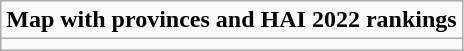<table role= "presentation" class="wikitable mw-collapsible mw-collapsed">
<tr>
<td><strong>Map with provinces and HAI 2022 rankings</strong></td>
</tr>
<tr>
<td></td>
</tr>
</table>
